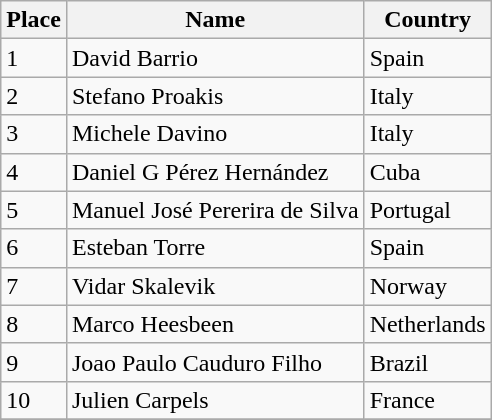<table class="wikitable">
<tr>
<th>Place</th>
<th>Name</th>
<th>Country</th>
</tr>
<tr>
<td>1</td>
<td>David Barrio</td>
<td> Spain</td>
</tr>
<tr>
<td>2</td>
<td>Stefano Proakis</td>
<td> Italy</td>
</tr>
<tr>
<td>3</td>
<td>Michele Davino</td>
<td> Italy</td>
</tr>
<tr>
<td>4</td>
<td>Daniel G Pérez Hernández</td>
<td> Cuba</td>
</tr>
<tr>
<td>5</td>
<td>Manuel José Pererira de Silva</td>
<td> Portugal</td>
</tr>
<tr>
<td>6</td>
<td>Esteban Torre</td>
<td> Spain</td>
</tr>
<tr>
<td>7</td>
<td>Vidar Skalevik</td>
<td> Norway</td>
</tr>
<tr>
<td>8</td>
<td>Marco Heesbeen</td>
<td> Netherlands</td>
</tr>
<tr>
<td>9</td>
<td>Joao Paulo Cauduro Filho</td>
<td> Brazil</td>
</tr>
<tr>
<td>10</td>
<td>Julien Carpels</td>
<td> France</td>
</tr>
<tr>
</tr>
</table>
